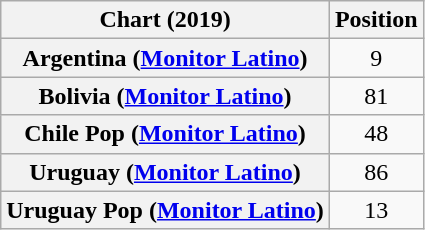<table class="wikitable sortable plainrowheaders" style="text-align:center">
<tr>
<th scope="col">Chart (2019)</th>
<th scope="col">Position</th>
</tr>
<tr>
<th scope="row">Argentina (<a href='#'>Monitor Latino</a>)</th>
<td>9</td>
</tr>
<tr>
<th scope="row">Bolivia (<a href='#'>Monitor Latino</a>)</th>
<td>81</td>
</tr>
<tr>
<th scope="row">Chile Pop (<a href='#'>Monitor Latino</a>)</th>
<td>48</td>
</tr>
<tr>
<th scope="row">Uruguay (<a href='#'>Monitor Latino</a>)</th>
<td>86</td>
</tr>
<tr>
<th scope="row">Uruguay Pop (<a href='#'>Monitor Latino</a>)</th>
<td>13</td>
</tr>
</table>
